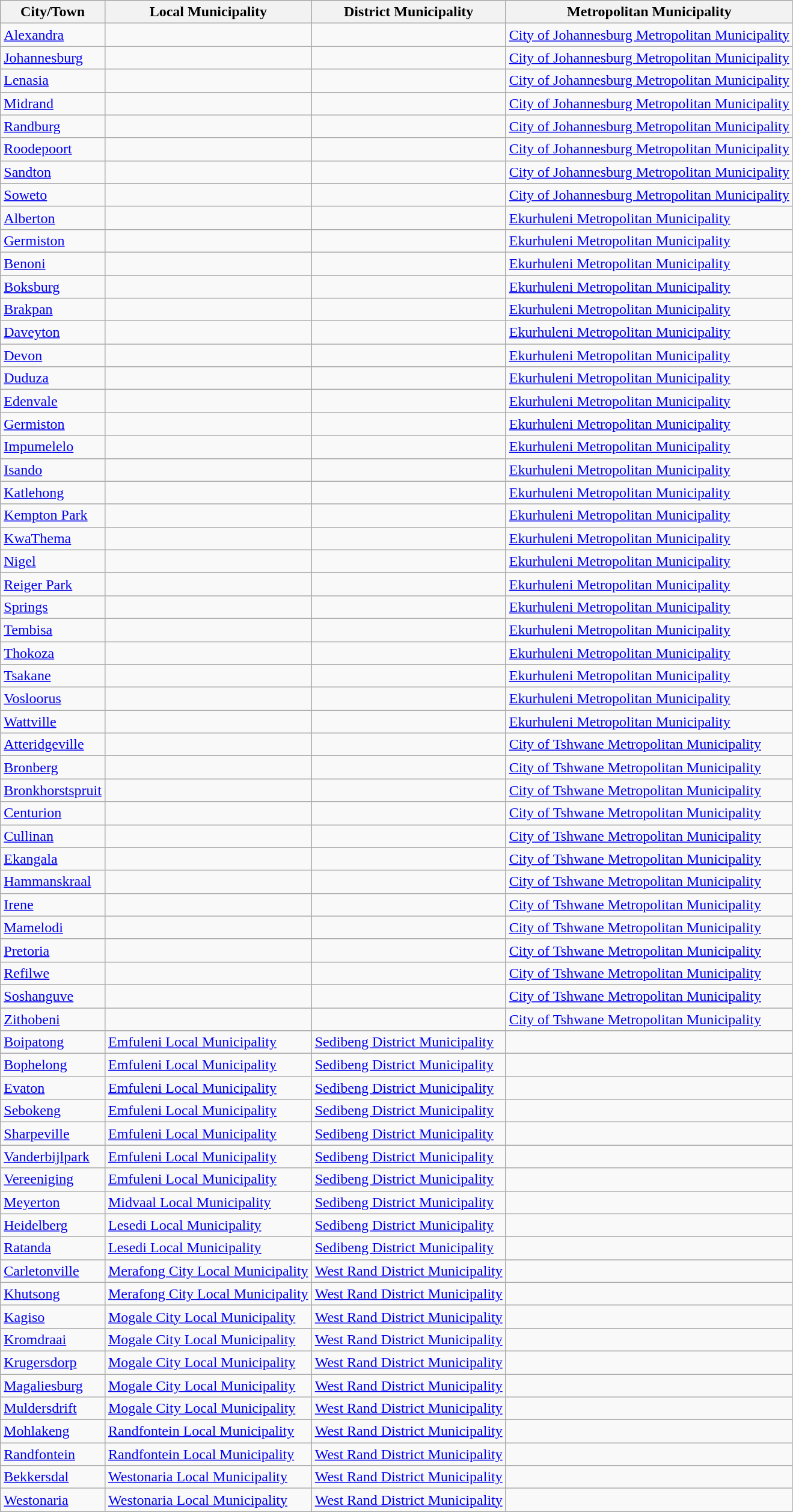<table class="wikitable sortable">
<tr>
<th>City/Town</th>
<th>Local Municipality</th>
<th>District Municipality</th>
<th>Metropolitan Municipality</th>
</tr>
<tr>
<td><a href='#'>Alexandra</a></td>
<td></td>
<td></td>
<td><a href='#'>City of Johannesburg Metropolitan Municipality</a></td>
</tr>
<tr>
<td><a href='#'>Johannesburg</a></td>
<td></td>
<td></td>
<td><a href='#'>City of Johannesburg Metropolitan Municipality</a></td>
</tr>
<tr>
<td><a href='#'>Lenasia</a></td>
<td></td>
<td></td>
<td><a href='#'>City of Johannesburg Metropolitan Municipality</a></td>
</tr>
<tr>
<td><a href='#'>Midrand</a></td>
<td></td>
<td></td>
<td><a href='#'>City of Johannesburg Metropolitan Municipality</a></td>
</tr>
<tr>
<td><a href='#'>Randburg</a></td>
<td></td>
<td></td>
<td><a href='#'>City of Johannesburg Metropolitan Municipality</a></td>
</tr>
<tr>
<td><a href='#'>Roodepoort</a></td>
<td></td>
<td></td>
<td><a href='#'>City of Johannesburg Metropolitan Municipality</a></td>
</tr>
<tr>
<td><a href='#'>Sandton</a></td>
<td></td>
<td></td>
<td><a href='#'>City of Johannesburg Metropolitan Municipality</a></td>
</tr>
<tr>
<td><a href='#'>Soweto</a></td>
<td></td>
<td></td>
<td><a href='#'>City of Johannesburg Metropolitan Municipality</a></td>
</tr>
<tr>
<td><a href='#'>Alberton</a></td>
<td></td>
<td></td>
<td><a href='#'>Ekurhuleni Metropolitan Municipality</a></td>
</tr>
<tr>
<td><a href='#'>Germiston</a></td>
<td></td>
<td></td>
<td><a href='#'>Ekurhuleni Metropolitan Municipality</a></td>
</tr>
<tr>
<td><a href='#'>Benoni</a></td>
<td></td>
<td></td>
<td><a href='#'>Ekurhuleni Metropolitan Municipality</a></td>
</tr>
<tr>
<td><a href='#'>Boksburg</a></td>
<td></td>
<td></td>
<td><a href='#'>Ekurhuleni Metropolitan Municipality</a></td>
</tr>
<tr>
<td><a href='#'>Brakpan</a></td>
<td></td>
<td></td>
<td><a href='#'>Ekurhuleni Metropolitan Municipality</a></td>
</tr>
<tr>
<td><a href='#'>Daveyton</a></td>
<td></td>
<td></td>
<td><a href='#'>Ekurhuleni Metropolitan Municipality</a></td>
</tr>
<tr>
<td><a href='#'>Devon</a></td>
<td></td>
<td></td>
<td><a href='#'>Ekurhuleni Metropolitan Municipality</a></td>
</tr>
<tr>
<td><a href='#'>Duduza</a></td>
<td></td>
<td></td>
<td><a href='#'>Ekurhuleni Metropolitan Municipality</a></td>
</tr>
<tr>
<td><a href='#'>Edenvale</a></td>
<td></td>
<td></td>
<td><a href='#'>Ekurhuleni Metropolitan Municipality</a></td>
</tr>
<tr>
<td><a href='#'>Germiston</a></td>
<td></td>
<td></td>
<td><a href='#'>Ekurhuleni Metropolitan Municipality</a></td>
</tr>
<tr>
<td><a href='#'>Impumelelo</a></td>
<td></td>
<td></td>
<td><a href='#'>Ekurhuleni Metropolitan Municipality</a></td>
</tr>
<tr>
<td><a href='#'>Isando</a></td>
<td></td>
<td></td>
<td><a href='#'>Ekurhuleni Metropolitan Municipality</a></td>
</tr>
<tr>
<td><a href='#'>Katlehong</a></td>
<td></td>
<td></td>
<td><a href='#'>Ekurhuleni Metropolitan Municipality</a></td>
</tr>
<tr>
<td><a href='#'>Kempton Park</a></td>
<td></td>
<td></td>
<td><a href='#'>Ekurhuleni Metropolitan Municipality</a></td>
</tr>
<tr>
<td><a href='#'>KwaThema</a></td>
<td></td>
<td></td>
<td><a href='#'>Ekurhuleni Metropolitan Municipality</a></td>
</tr>
<tr>
<td><a href='#'>Nigel</a></td>
<td></td>
<td></td>
<td><a href='#'>Ekurhuleni Metropolitan Municipality</a></td>
</tr>
<tr>
<td><a href='#'>Reiger Park</a></td>
<td></td>
<td></td>
<td><a href='#'>Ekurhuleni Metropolitan Municipality</a></td>
</tr>
<tr>
<td><a href='#'>Springs</a></td>
<td></td>
<td></td>
<td><a href='#'>Ekurhuleni Metropolitan Municipality</a></td>
</tr>
<tr>
<td><a href='#'>Tembisa</a></td>
<td></td>
<td></td>
<td><a href='#'>Ekurhuleni Metropolitan Municipality</a></td>
</tr>
<tr>
<td><a href='#'>Thokoza</a></td>
<td></td>
<td></td>
<td><a href='#'>Ekurhuleni Metropolitan Municipality</a></td>
</tr>
<tr>
<td><a href='#'>Tsakane</a></td>
<td></td>
<td></td>
<td><a href='#'>Ekurhuleni Metropolitan Municipality</a></td>
</tr>
<tr>
<td><a href='#'>Vosloorus</a></td>
<td></td>
<td></td>
<td><a href='#'>Ekurhuleni Metropolitan Municipality</a></td>
</tr>
<tr>
<td><a href='#'>Wattville</a></td>
<td></td>
<td></td>
<td><a href='#'>Ekurhuleni Metropolitan Municipality</a></td>
</tr>
<tr>
<td><a href='#'>Atteridgeville</a></td>
<td></td>
<td></td>
<td><a href='#'>City of Tshwane Metropolitan Municipality</a></td>
</tr>
<tr>
<td><a href='#'>Bronberg</a></td>
<td></td>
<td></td>
<td><a href='#'>City of Tshwane Metropolitan Municipality</a></td>
</tr>
<tr>
<td><a href='#'>Bronkhorstspruit</a></td>
<td></td>
<td></td>
<td><a href='#'>City of Tshwane Metropolitan Municipality</a></td>
</tr>
<tr>
<td><a href='#'>Centurion</a></td>
<td></td>
<td></td>
<td><a href='#'>City of Tshwane Metropolitan Municipality</a></td>
</tr>
<tr>
<td><a href='#'>Cullinan</a></td>
<td></td>
<td></td>
<td><a href='#'>City of Tshwane Metropolitan Municipality</a></td>
</tr>
<tr>
<td><a href='#'>Ekangala</a></td>
<td></td>
<td></td>
<td><a href='#'>City of Tshwane Metropolitan Municipality</a></td>
</tr>
<tr>
<td><a href='#'>Hammanskraal</a></td>
<td></td>
<td></td>
<td><a href='#'>City of Tshwane Metropolitan Municipality</a></td>
</tr>
<tr>
<td><a href='#'>Irene</a></td>
<td></td>
<td></td>
<td><a href='#'>City of Tshwane Metropolitan Municipality</a></td>
</tr>
<tr>
<td><a href='#'>Mamelodi</a></td>
<td></td>
<td></td>
<td><a href='#'>City of Tshwane Metropolitan Municipality</a></td>
</tr>
<tr>
<td><a href='#'>Pretoria</a></td>
<td></td>
<td></td>
<td><a href='#'>City of Tshwane Metropolitan Municipality</a></td>
</tr>
<tr>
<td><a href='#'>Refilwe</a></td>
<td></td>
<td></td>
<td><a href='#'>City of Tshwane Metropolitan Municipality</a></td>
</tr>
<tr>
<td><a href='#'>Soshanguve</a></td>
<td></td>
<td></td>
<td><a href='#'>City of Tshwane Metropolitan Municipality</a></td>
</tr>
<tr>
<td><a href='#'>Zithobeni</a></td>
<td></td>
<td></td>
<td><a href='#'>City of Tshwane Metropolitan Municipality</a></td>
</tr>
<tr>
<td><a href='#'>Boipatong</a></td>
<td><a href='#'>Emfuleni Local Municipality</a></td>
<td><a href='#'>Sedibeng District Municipality</a></td>
<td></td>
</tr>
<tr>
<td><a href='#'>Bophelong</a></td>
<td><a href='#'>Emfuleni Local Municipality</a></td>
<td><a href='#'>Sedibeng District Municipality</a></td>
<td></td>
</tr>
<tr>
<td><a href='#'>Evaton</a></td>
<td><a href='#'>Emfuleni Local Municipality</a></td>
<td><a href='#'>Sedibeng District Municipality</a></td>
<td></td>
</tr>
<tr>
<td><a href='#'>Sebokeng</a></td>
<td><a href='#'>Emfuleni Local Municipality</a></td>
<td><a href='#'>Sedibeng District Municipality</a></td>
<td></td>
</tr>
<tr>
<td><a href='#'>Sharpeville</a></td>
<td><a href='#'>Emfuleni Local Municipality</a></td>
<td><a href='#'>Sedibeng District Municipality</a></td>
<td></td>
</tr>
<tr>
<td><a href='#'>Vanderbijlpark</a></td>
<td><a href='#'>Emfuleni Local Municipality</a></td>
<td><a href='#'>Sedibeng District Municipality</a></td>
<td></td>
</tr>
<tr>
<td><a href='#'>Vereeniging</a></td>
<td><a href='#'>Emfuleni Local Municipality</a></td>
<td><a href='#'>Sedibeng District Municipality</a></td>
<td></td>
</tr>
<tr>
<td><a href='#'>Meyerton</a></td>
<td><a href='#'>Midvaal Local Municipality</a></td>
<td><a href='#'>Sedibeng District Municipality</a></td>
<td></td>
</tr>
<tr>
<td><a href='#'>Heidelberg</a></td>
<td><a href='#'>Lesedi Local Municipality</a></td>
<td><a href='#'>Sedibeng District Municipality</a></td>
<td></td>
</tr>
<tr>
<td><a href='#'>Ratanda</a></td>
<td><a href='#'>Lesedi Local Municipality</a></td>
<td><a href='#'>Sedibeng District Municipality</a></td>
<td></td>
</tr>
<tr>
<td><a href='#'>Carletonville</a></td>
<td><a href='#'>Merafong City Local Municipality</a></td>
<td><a href='#'>West Rand District Municipality</a></td>
<td></td>
</tr>
<tr>
<td><a href='#'>Khutsong</a></td>
<td><a href='#'>Merafong City Local Municipality</a></td>
<td><a href='#'>West Rand District Municipality</a></td>
<td></td>
</tr>
<tr>
<td><a href='#'>Kagiso</a></td>
<td><a href='#'>Mogale City Local Municipality</a></td>
<td><a href='#'>West Rand District Municipality</a></td>
<td></td>
</tr>
<tr>
<td><a href='#'>Kromdraai</a></td>
<td><a href='#'>Mogale City Local Municipality</a></td>
<td><a href='#'>West Rand District Municipality</a></td>
<td></td>
</tr>
<tr>
<td><a href='#'>Krugersdorp</a></td>
<td><a href='#'>Mogale City Local Municipality</a></td>
<td><a href='#'>West Rand District Municipality</a></td>
<td></td>
</tr>
<tr>
<td><a href='#'>Magaliesburg</a></td>
<td><a href='#'>Mogale City Local Municipality</a></td>
<td><a href='#'>West Rand District Municipality</a></td>
<td></td>
</tr>
<tr>
<td><a href='#'>Muldersdrift</a></td>
<td><a href='#'>Mogale City Local Municipality</a></td>
<td><a href='#'>West Rand District Municipality</a></td>
<td></td>
</tr>
<tr>
<td><a href='#'>Mohlakeng</a></td>
<td><a href='#'>Randfontein Local Municipality</a></td>
<td><a href='#'>West Rand District Municipality</a></td>
<td></td>
</tr>
<tr>
<td><a href='#'>Randfontein</a></td>
<td><a href='#'>Randfontein Local Municipality</a></td>
<td><a href='#'>West Rand District Municipality</a></td>
<td></td>
</tr>
<tr>
<td><a href='#'>Bekkersdal</a></td>
<td><a href='#'>Westonaria Local Municipality</a></td>
<td><a href='#'>West Rand District Municipality</a></td>
<td></td>
</tr>
<tr>
<td><a href='#'>Westonaria</a></td>
<td><a href='#'>Westonaria Local Municipality</a></td>
<td><a href='#'>West Rand District Municipality</a></td>
<td></td>
</tr>
</table>
